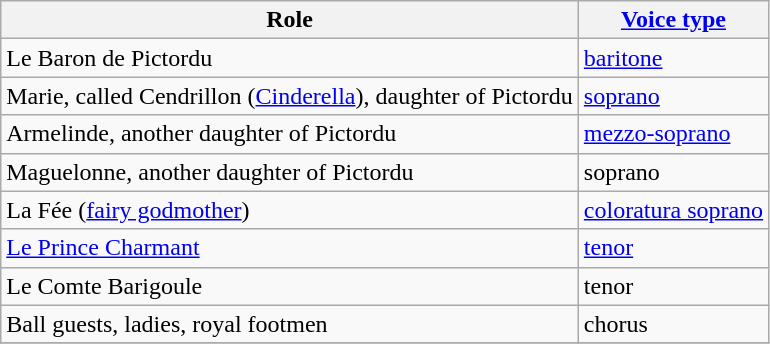<table class="wikitable">
<tr>
<th>Role</th>
<th><a href='#'>Voice type</a></th>
</tr>
<tr>
<td>Le Baron de Pictordu</td>
<td><a href='#'>baritone</a></td>
</tr>
<tr>
<td>Marie, called Cendrillon (<a href='#'>Cinderella</a>), daughter of Pictordu</td>
<td><a href='#'>soprano</a></td>
</tr>
<tr>
<td>Armelinde, another daughter of Pictordu</td>
<td><a href='#'>mezzo-soprano</a></td>
</tr>
<tr>
<td>Maguelonne, another daughter of Pictordu</td>
<td>soprano</td>
</tr>
<tr>
<td>La Fée (<a href='#'>fairy godmother</a>)</td>
<td><a href='#'>coloratura soprano</a></td>
</tr>
<tr>
<td><a href='#'>Le Prince Charmant</a></td>
<td><a href='#'>tenor</a></td>
</tr>
<tr>
<td>Le Comte Barigoule</td>
<td>tenor</td>
</tr>
<tr>
<td>Ball guests, ladies, royal footmen</td>
<td>chorus</td>
</tr>
<tr>
</tr>
</table>
